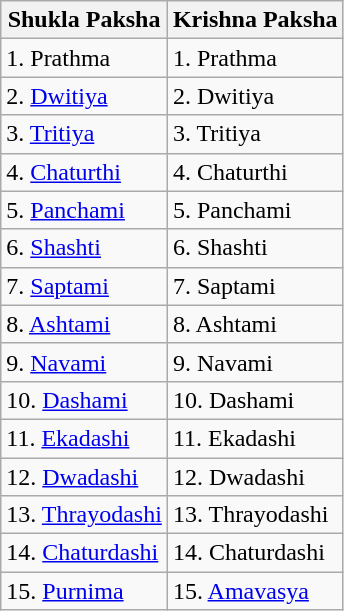<table class="wikitable">
<tr>
<th>Shukla Paksha</th>
<th>Krishna Paksha</th>
</tr>
<tr>
<td>1. Prathma</td>
<td>1. Prathma</td>
</tr>
<tr>
<td>2. <a href='#'>Dwitiya</a></td>
<td>2. Dwitiya</td>
</tr>
<tr>
<td>3. <a href='#'>Tritiya</a></td>
<td>3. Tritiya</td>
</tr>
<tr>
<td>4. <a href='#'>Chaturthi</a></td>
<td>4. Chaturthi</td>
</tr>
<tr>
<td>5. <a href='#'>Panchami</a></td>
<td>5. Panchami</td>
</tr>
<tr>
<td>6. <a href='#'>Shashti</a></td>
<td>6. Shashti</td>
</tr>
<tr>
<td>7. <a href='#'>Saptami</a></td>
<td>7. Saptami</td>
</tr>
<tr>
<td>8. <a href='#'>Ashtami</a></td>
<td>8. Ashtami</td>
</tr>
<tr>
<td>9. <a href='#'>Navami</a></td>
<td>9. Navami</td>
</tr>
<tr>
<td>10. <a href='#'>Dashami</a></td>
<td>10. Dashami</td>
</tr>
<tr>
<td>11. <a href='#'>Ekadashi</a></td>
<td>11. Ekadashi</td>
</tr>
<tr>
<td>12. <a href='#'>Dwadashi</a></td>
<td>12. Dwadashi</td>
</tr>
<tr>
<td>13. <a href='#'>Thrayodashi</a></td>
<td>13. Thrayodashi</td>
</tr>
<tr>
<td>14. <a href='#'>Chaturdashi</a></td>
<td>14. Chaturdashi</td>
</tr>
<tr>
<td>15. <a href='#'>Purnima</a></td>
<td>15. <a href='#'>Amavasya</a></td>
</tr>
</table>
